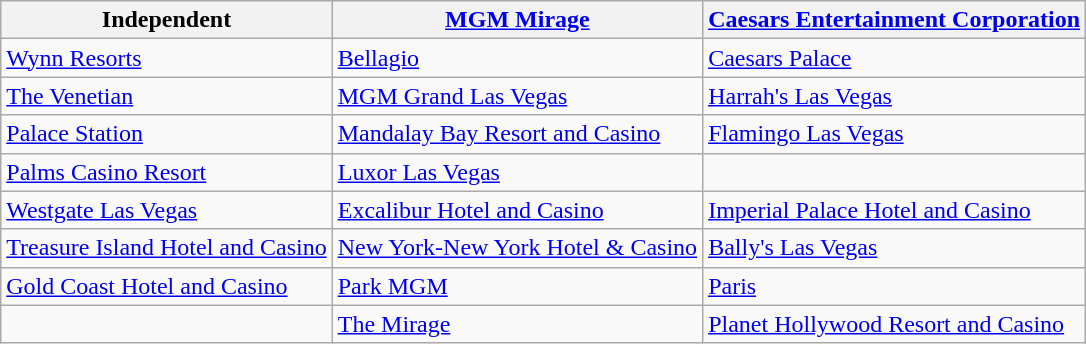<table class="wikitable" style="margin:1em style="margin:	auto 1em auto">
<tr>
<th>Independent</th>
<th><a href='#'>MGM Mirage</a></th>
<th><a href='#'>Caesars Entertainment Corporation</a></th>
</tr>
<tr>
<td><a href='#'>Wynn Resorts</a></td>
<td><a href='#'>Bellagio</a></td>
<td><a href='#'>Caesars Palace</a></td>
</tr>
<tr>
<td><a href='#'>The Venetian</a></td>
<td><a href='#'>MGM Grand Las Vegas</a></td>
<td><a href='#'>Harrah's Las Vegas</a></td>
</tr>
<tr>
<td><a href='#'>Palace Station</a></td>
<td><a href='#'>Mandalay Bay Resort and Casino</a></td>
<td><a href='#'>Flamingo Las Vegas</a></td>
</tr>
<tr>
<td><a href='#'>Palms Casino Resort</a></td>
<td><a href='#'>Luxor Las Vegas</a></td>
<td><a href='#'></a></td>
</tr>
<tr>
<td><a href='#'>Westgate Las Vegas</a></td>
<td><a href='#'>Excalibur Hotel and Casino</a></td>
<td><a href='#'>Imperial Palace Hotel and Casino</a></td>
</tr>
<tr>
<td><a href='#'>Treasure Island Hotel and Casino</a></td>
<td><a href='#'>New York-New York Hotel & Casino</a></td>
<td><a href='#'>Bally's Las Vegas</a></td>
</tr>
<tr>
<td><a href='#'>Gold Coast Hotel and Casino</a></td>
<td><a href='#'>Park MGM</a></td>
<td><a href='#'>Paris</a></td>
</tr>
<tr>
<td></td>
<td><a href='#'>The Mirage</a></td>
<td><a href='#'>Planet Hollywood Resort and Casino</a></td>
</tr>
</table>
